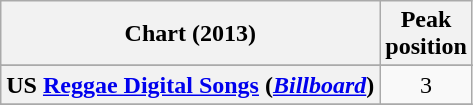<table class="wikitable sortable plainrowheaders" style="text-align:center;">
<tr>
<th scope="col">Chart (2013)</th>
<th scope="col">Peak<br>position</th>
</tr>
<tr>
</tr>
<tr>
</tr>
<tr>
<th scope="row">US <a href='#'>Reggae Digital Songs</a> (<a href='#'><em>Billboard</em></a>)</th>
<td style="text-align:center">3</td>
</tr>
<tr>
</tr>
</table>
